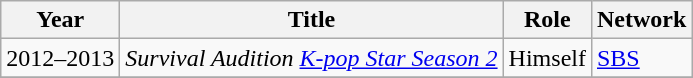<table class="wikitable">
<tr>
<th><strong>Year</strong></th>
<th><strong>Title</strong></th>
<th><strong>Role</strong></th>
<th><strong>Network</strong></th>
</tr>
<tr>
<td>2012–2013</td>
<td><em>Survival Audition <a href='#'>K-pop Star Season 2</a></em></td>
<td>Himself</td>
<td><a href='#'>SBS</a></td>
</tr>
<tr>
</tr>
</table>
